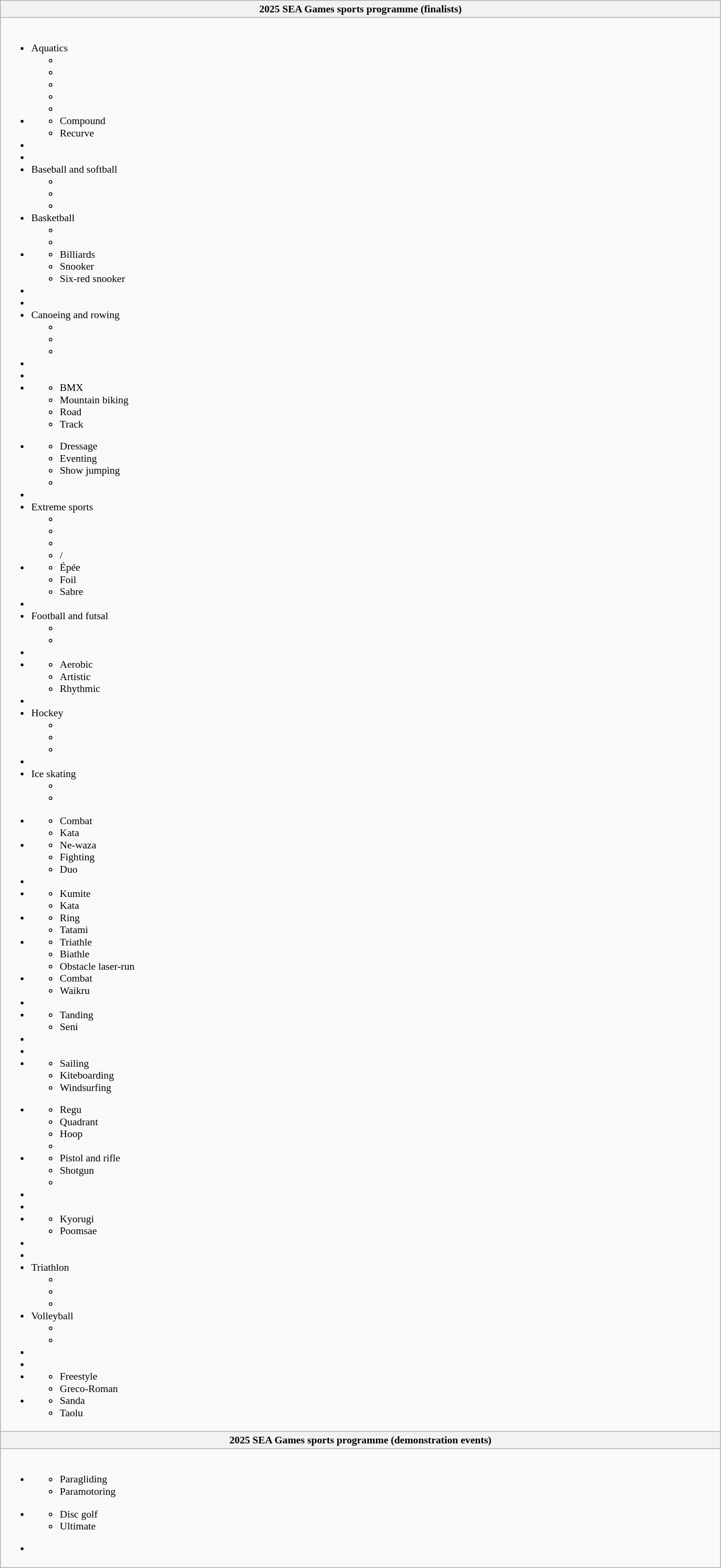<table class="wikitable mw-collapsible mw-collapsed" style="white-space:nowrap; width:80%; font-size:90%;">
<tr>
<th>2025 SEA Games sports programme (finalists)</th>
</tr>
<tr>
<td><br>
<ul><li>Aquatics<ul><li></li><li></li><li></li><li></li><li></li></ul></li><li><ul><li>Compound</li><li>Recurve</li></ul></li><li></li><li></li><li>Baseball and softball<ul><li></li><li></li><li></li></ul></li><li>Basketball<ul><li></li><li></li></ul></li><li><ul><li>Billiards</li><li>Snooker</li><li>Six-red snooker</li></ul></li><li></li><li></li><li>Canoeing and rowing<ul><li></li><li></li><li></li></ul></li><li></li><li></li><li><ul><li>BMX</li><li>Mountain biking</li><li>Road</li><li>Track</li></ul></li></ul><ul><li><ul><li>Dressage</li><li>Eventing</li><li>Show jumping</li><li></li></ul></li><li></li><li>Extreme sports<ul><li></li><li></li><li></li><li>/</li></ul></li><li><ul><li>Épée</li><li>Foil</li><li>Sabre</li></ul></li><li></li><li>Football and futsal<ul><li></li><li></li></ul></li><li></li><li><ul><li>Aerobic</li><li>Artistic</li><li>Rhythmic</li></ul></li><li></li><li>Hockey<ul><li></li><li></li><li></li></ul></li><li></li><li>Ice skating<ul><li></li><li></li></ul></li></ul><ul><li><ul><li>Combat</li><li>Kata</li></ul></li><li><ul><li>Ne-waza</li><li>Fighting</li><li>Duo</li></ul></li><li></li><li><ul><li>Kumite</li><li>Kata</li></ul></li><li><ul><li>Ring</li><li>Tatami</li></ul></li><li><ul><li>Triathle</li><li>Biathle</li><li>Obstacle laser-run</li></ul></li><li><ul><li>Combat</li><li>Waikru</li></ul></li><li></li><li><ul><li>Tanding</li><li>Seni</li></ul></li><li></li><li></li><li><ul><li>Sailing</li><li>Kiteboarding</li><li>Windsurfing</li></ul></li></ul><ul><li><ul><li>Regu</li><li>Quadrant</li><li>Hoop</li><li></li></ul></li><li><ul><li>Pistol and rifle</li><li>Shotgun</li><li></li></ul></li><li></li><li></li><li><ul><li>Kyorugi</li><li>Poomsae</li></ul></li><li></li><li></li><li>Triathlon<ul><li></li><li></li><li></li></ul></li><li>Volleyball<ul><li></li><li></li></ul></li><li></li><li></li><li><ul><li>Freestyle</li><li>Greco-Roman</li></ul></li><li><ul><li>Sanda</li><li>Taolu</li></ul></li></ul></td>
</tr>
<tr>
<th>2025 SEA Games sports programme (demonstration events)</th>
</tr>
<tr>
<td><br>
<ul><li><ul><li>Paragliding</li><li>Paramotoring</li></ul></li></ul><ul><li><ul><li>Disc golf</li><li>Ultimate</li></ul></li></ul><ul><li></li></ul>
</td>
</tr>
</table>
